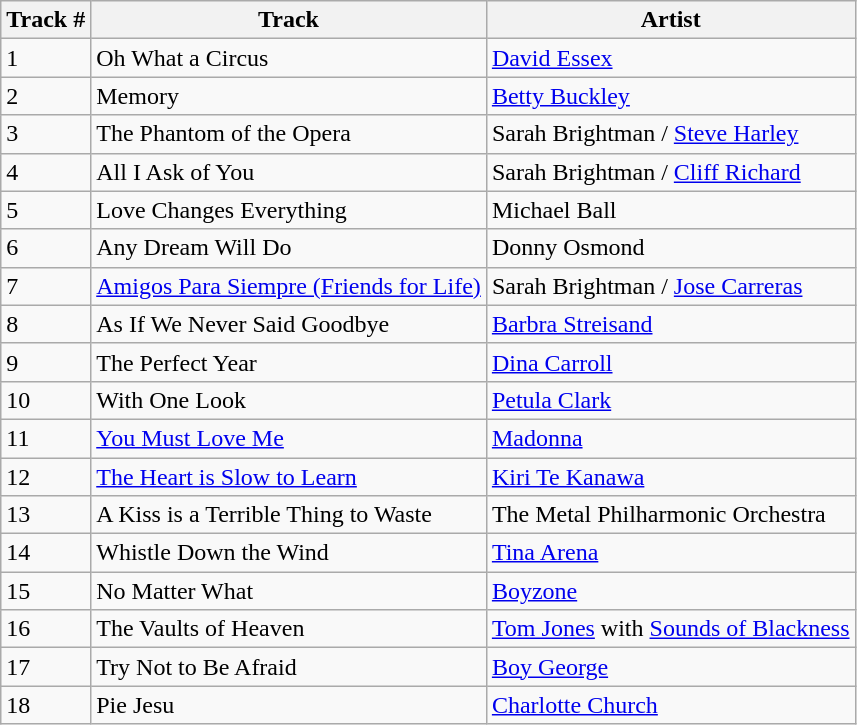<table class="wikitable">
<tr>
<th>Track #</th>
<th>Track</th>
<th>Artist</th>
</tr>
<tr>
<td>1</td>
<td>Oh What a Circus</td>
<td><a href='#'>David Essex</a></td>
</tr>
<tr>
<td>2</td>
<td>Memory</td>
<td><a href='#'>Betty Buckley</a></td>
</tr>
<tr>
<td>3</td>
<td>The Phantom of the Opera</td>
<td>Sarah Brightman / <a href='#'>Steve Harley</a></td>
</tr>
<tr>
<td>4</td>
<td>All I Ask of You</td>
<td>Sarah Brightman / <a href='#'>Cliff Richard</a></td>
</tr>
<tr>
<td>5</td>
<td>Love Changes Everything</td>
<td>Michael Ball</td>
</tr>
<tr>
<td>6</td>
<td>Any Dream Will Do</td>
<td>Donny Osmond</td>
</tr>
<tr>
<td>7</td>
<td><a href='#'>Amigos Para Siempre (Friends for Life)</a></td>
<td>Sarah Brightman / <a href='#'>Jose Carreras</a></td>
</tr>
<tr>
<td>8</td>
<td>As If We Never Said Goodbye</td>
<td><a href='#'>Barbra Streisand</a></td>
</tr>
<tr>
<td>9</td>
<td>The Perfect Year</td>
<td><a href='#'>Dina Carroll</a></td>
</tr>
<tr>
<td>10</td>
<td>With One Look</td>
<td><a href='#'>Petula Clark</a></td>
</tr>
<tr>
<td>11</td>
<td><a href='#'>You Must Love Me</a></td>
<td><a href='#'>Madonna</a></td>
</tr>
<tr>
<td>12</td>
<td><a href='#'>The Heart is Slow to Learn</a></td>
<td><a href='#'>Kiri Te Kanawa</a></td>
</tr>
<tr>
<td>13</td>
<td>A Kiss is a Terrible Thing to Waste</td>
<td>The Metal Philharmonic Orchestra</td>
</tr>
<tr>
<td>14</td>
<td>Whistle Down the Wind</td>
<td><a href='#'>Tina Arena</a></td>
</tr>
<tr>
<td>15</td>
<td>No Matter What</td>
<td><a href='#'>Boyzone</a></td>
</tr>
<tr>
<td>16</td>
<td>The Vaults of Heaven</td>
<td><a href='#'>Tom Jones</a> with <a href='#'>Sounds of Blackness</a></td>
</tr>
<tr>
<td>17</td>
<td>Try Not to Be Afraid</td>
<td><a href='#'>Boy George</a></td>
</tr>
<tr>
<td>18</td>
<td>Pie Jesu</td>
<td><a href='#'>Charlotte Church</a></td>
</tr>
</table>
